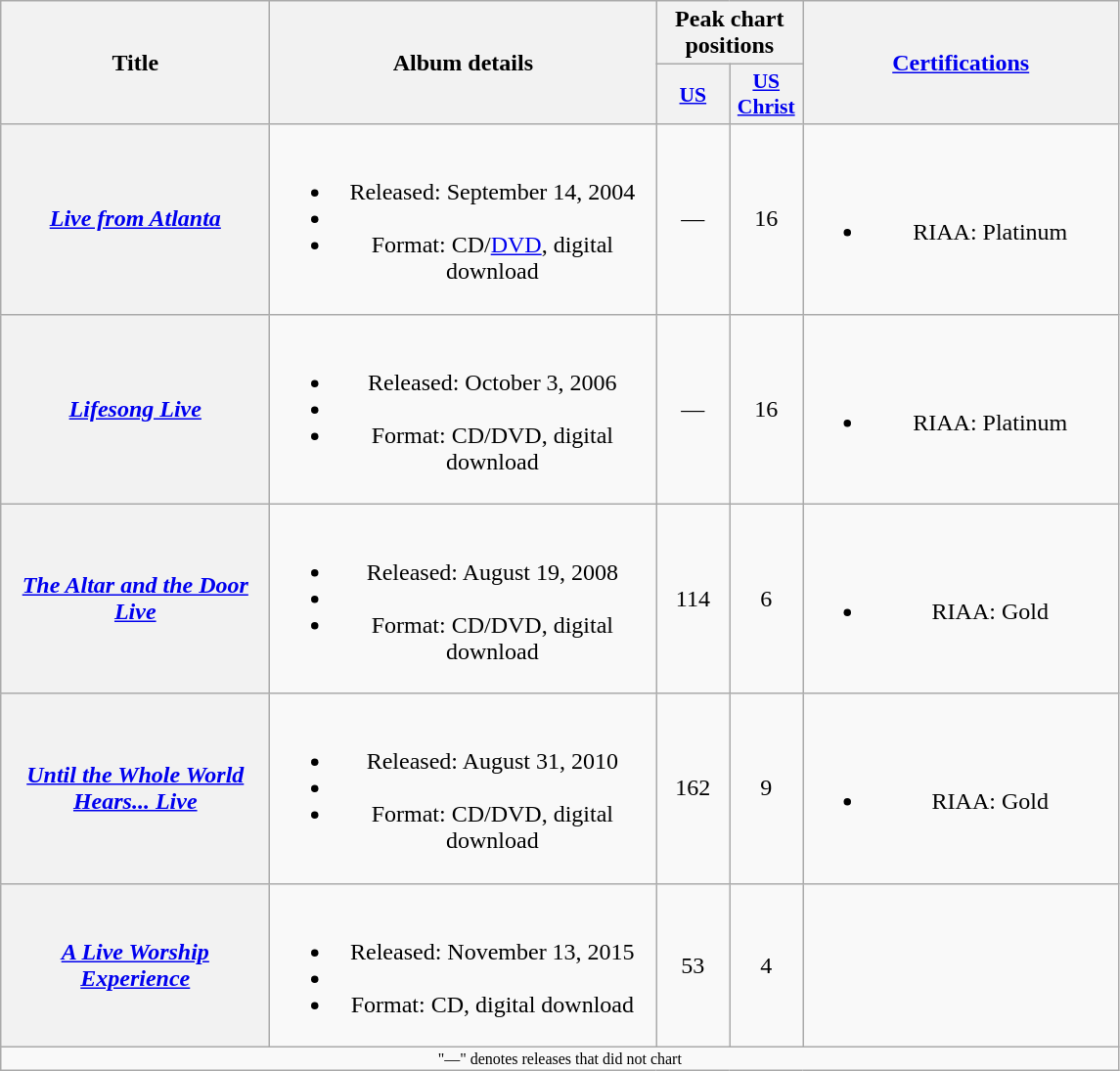<table class="wikitable plainrowheaders" style="text-align:center;">
<tr>
<th scope="col" rowspan="2" style="width:11em;">Title</th>
<th scope="col" rowspan="2" style="width:16em;">Album details</th>
<th scope="col" colspan="2">Peak chart positions</th>
<th scope="col" rowspan="2" style="width:13em;"><a href='#'>Certifications</a></th>
</tr>
<tr>
<th style="width:3em; font-size:90%"><a href='#'>US</a><br></th>
<th style="width:3em; font-size:90%"><a href='#'>US<br>Christ</a><br></th>
</tr>
<tr>
<th scope="row"><em><a href='#'>Live from Atlanta</a></em></th>
<td><br><ul><li>Released: September 14, 2004</li><li></li><li>Format: CD/<a href='#'>DVD</a>, digital download</li></ul></td>
<td>—</td>
<td>16</td>
<td><br><ul><li>RIAA: Platinum</li></ul></td>
</tr>
<tr>
<th scope="row"><em><a href='#'>Lifesong Live</a></em></th>
<td><br><ul><li>Released: October 3, 2006</li><li></li><li>Format: CD/DVD, digital download</li></ul></td>
<td>—</td>
<td>16</td>
<td><br><ul><li>RIAA: Platinum</li></ul></td>
</tr>
<tr>
<th scope="row"><em><a href='#'>The Altar and the Door Live</a></em></th>
<td><br><ul><li>Released: August 19, 2008</li><li></li><li>Format: CD/DVD, digital download</li></ul></td>
<td>114</td>
<td>6</td>
<td><br><ul><li>RIAA: Gold</li></ul></td>
</tr>
<tr>
<th scope="row"><em><a href='#'>Until the Whole World Hears... Live</a></em></th>
<td><br><ul><li>Released: August 31, 2010</li><li></li><li>Format: CD/DVD, digital download</li></ul></td>
<td>162</td>
<td>9</td>
<td><br><ul><li>RIAA: Gold</li></ul></td>
</tr>
<tr>
<th scope="row"><em><a href='#'>A Live Worship Experience</a></em></th>
<td><br><ul><li>Released: November 13, 2015</li><li></li><li>Format: CD, digital download</li></ul></td>
<td>53</td>
<td>4</td>
<td></td>
</tr>
<tr>
<td colspan="10" style="font-size:8pt">"—" denotes releases that did not chart</td>
</tr>
</table>
